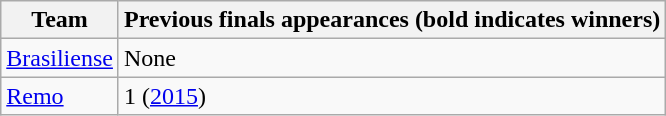<table class="wikitable">
<tr>
<th>Team</th>
<th>Previous finals appearances (bold indicates winners)</th>
</tr>
<tr>
<td> <a href='#'>Brasiliense</a></td>
<td>None</td>
</tr>
<tr>
<td> <a href='#'>Remo</a></td>
<td>1 (<a href='#'>2015</a>)</td>
</tr>
</table>
